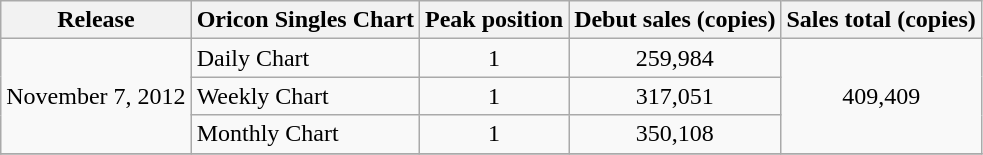<table class="wikitable">
<tr>
<th>Release</th>
<th>Oricon Singles Chart</th>
<th>Peak position</th>
<th>Debut sales (copies)</th>
<th>Sales total (copies)</th>
</tr>
<tr>
<td rowspan="3">November 7, 2012</td>
<td>Daily Chart</td>
<td align="center">1</td>
<td align="center">259,984</td>
<td style="text-align:center;" rowspan="3">409,409</td>
</tr>
<tr>
<td>Weekly Chart</td>
<td align="center">1</td>
<td align="center">317,051</td>
</tr>
<tr>
<td>Monthly Chart</td>
<td align="center">1</td>
<td align="center">350,108</td>
</tr>
<tr>
</tr>
</table>
